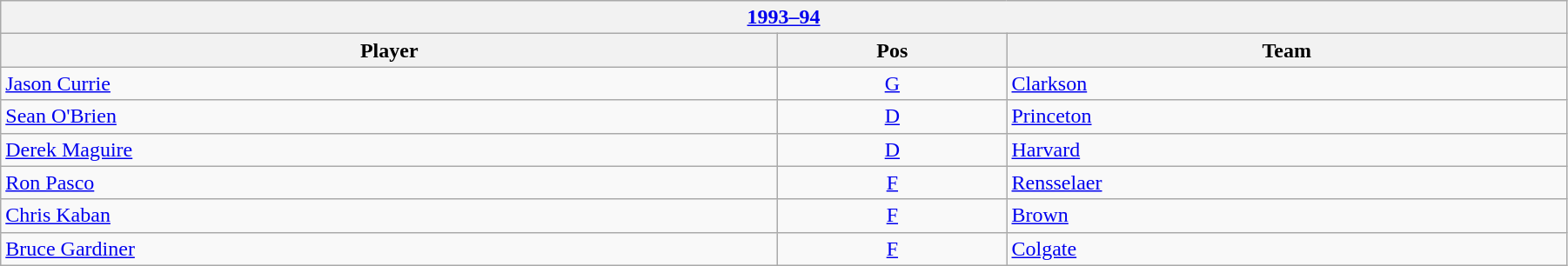<table class="wikitable" width=95%>
<tr>
<th colspan=3><a href='#'>1993–94</a></th>
</tr>
<tr>
<th>Player</th>
<th>Pos</th>
<th>Team</th>
</tr>
<tr>
<td><a href='#'>Jason Currie</a></td>
<td align=center><a href='#'>G</a></td>
<td><a href='#'>Clarkson</a></td>
</tr>
<tr>
<td><a href='#'>Sean O'Brien</a></td>
<td align=center><a href='#'>D</a></td>
<td><a href='#'>Princeton</a></td>
</tr>
<tr>
<td><a href='#'>Derek Maguire</a></td>
<td align=center><a href='#'>D</a></td>
<td><a href='#'>Harvard</a></td>
</tr>
<tr>
<td><a href='#'>Ron Pasco</a></td>
<td align=center><a href='#'>F</a></td>
<td><a href='#'>Rensselaer</a></td>
</tr>
<tr>
<td><a href='#'>Chris Kaban</a></td>
<td align=center><a href='#'>F</a></td>
<td><a href='#'>Brown</a></td>
</tr>
<tr>
<td><a href='#'>Bruce Gardiner</a></td>
<td align=center><a href='#'>F</a></td>
<td><a href='#'>Colgate</a></td>
</tr>
</table>
